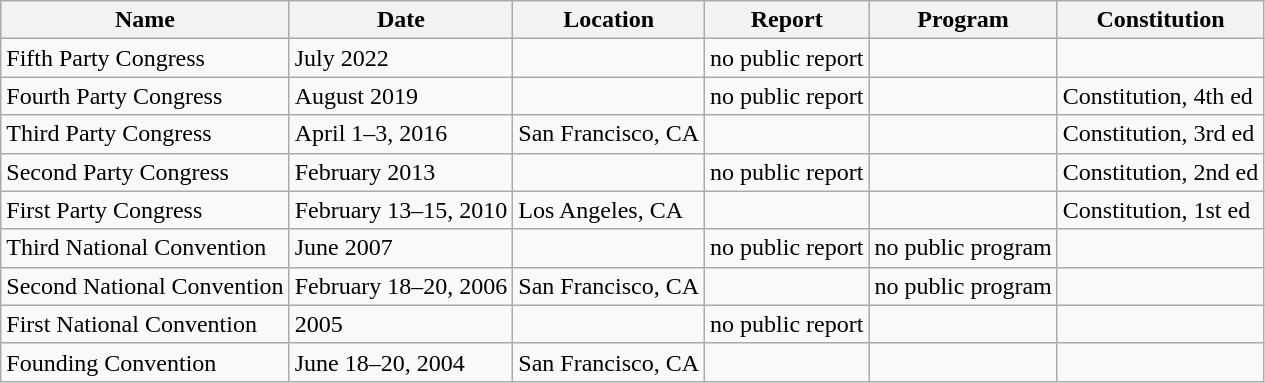<table class="wikitable">
<tr>
<th>Name</th>
<th>Date</th>
<th>Location</th>
<th>Report</th>
<th>Program</th>
<th>Constitution</th>
</tr>
<tr>
<td>Fifth Party Congress</td>
<td>July 2022</td>
<td></td>
<td>no public report</td>
<td></td>
<td></td>
</tr>
<tr>
<td>Fourth Party Congress</td>
<td>August 2019</td>
<td></td>
<td>no public report</td>
<td></td>
<td>Constitution, 4th ed</td>
</tr>
<tr>
<td>Third Party Congress</td>
<td>April 1–3, 2016</td>
<td>San Francisco, CA</td>
<td></td>
<td></td>
<td>Constitution, 3rd ed</td>
</tr>
<tr>
<td>Second Party Congress</td>
<td>February 2013</td>
<td></td>
<td>no public report</td>
<td></td>
<td>Constitution, 2nd ed</td>
</tr>
<tr>
<td>First Party Congress</td>
<td>February 13–15, 2010</td>
<td>Los Angeles, CA</td>
<td></td>
<td></td>
<td>Constitution, 1st ed</td>
</tr>
<tr>
<td>Third National Convention</td>
<td>June 2007</td>
<td></td>
<td>no public report</td>
<td>no public program</td>
<td></td>
</tr>
<tr>
<td>Second National Convention</td>
<td>February 18–20, 2006</td>
<td>San Francisco, CA</td>
<td></td>
<td>no public program</td>
<td></td>
</tr>
<tr>
<td>First National Convention</td>
<td>2005</td>
<td></td>
<td>no public report</td>
<td></td>
<td></td>
</tr>
<tr>
<td>Founding Convention</td>
<td>June 18–20, 2004</td>
<td>San Francisco, CA</td>
<td></td>
<td></td>
<td></td>
</tr>
</table>
